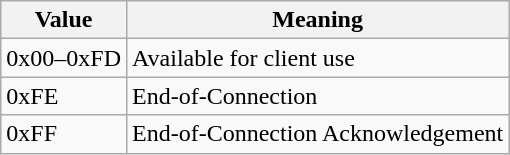<table class=wikitable style="text-align:left;">
<tr>
<th>Value</th>
<th>Meaning</th>
</tr>
<tr>
<td>0x00–0xFD</td>
<td>Available for client use</td>
</tr>
<tr>
<td>0xFE</td>
<td>End-of-Connection</td>
</tr>
<tr>
<td>0xFF</td>
<td>End-of-Connection Acknowledgement</td>
</tr>
</table>
